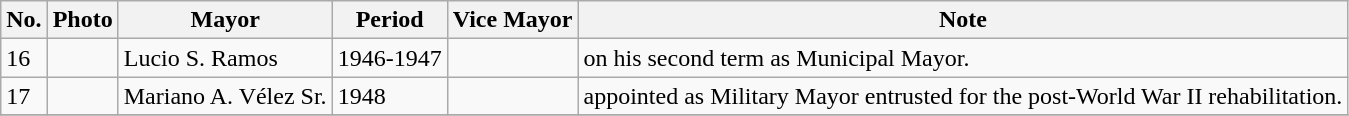<table class="wikitable">
<tr>
<th>No.</th>
<th>Photo</th>
<th>Mayor</th>
<th>Period</th>
<th>Vice Mayor</th>
<th>Note</th>
</tr>
<tr>
<td>16</td>
<td></td>
<td>Lucio S. Ramos</td>
<td>1946-1947</td>
<td></td>
<td>on his second term as Municipal Mayor.</td>
</tr>
<tr>
<td>17</td>
<td></td>
<td>Mariano A. Vélez Sr.</td>
<td>1948</td>
<td></td>
<td>appointed as Military Mayor entrusted for the post-World War II rehabilitation.</td>
</tr>
<tr>
</tr>
</table>
